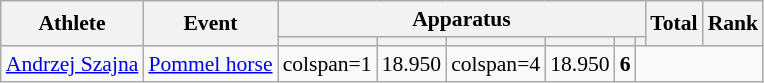<table class="wikitable" style="font-size:90%">
<tr>
<th rowspan=2>Athlete</th>
<th rowspan=2>Event</th>
<th colspan =6>Apparatus</th>
<th rowspan=2>Total</th>
<th rowspan=2>Rank</th>
</tr>
<tr style="font-size:95%">
<th></th>
<th></th>
<th></th>
<th></th>
<th></th>
<th></th>
</tr>
<tr align=center>
<td align=left><a href='#'>Andrzej Szajna</a></td>
<td align=left><a href='#'>Pommel horse</a></td>
<td>colspan=1 </td>
<td>18.950</td>
<td>colspan=4 </td>
<td>18.950</td>
<td><strong>6</strong></td>
</tr>
</table>
